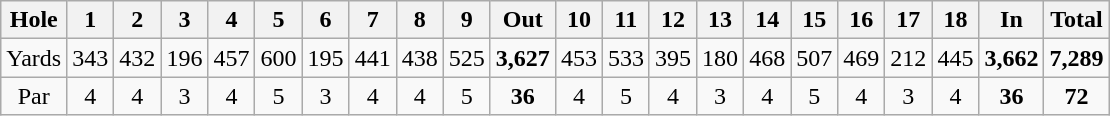<table class="wikitable" style="text-align:center">
<tr>
<th align="left">Hole</th>
<th>1</th>
<th>2</th>
<th>3</th>
<th>4</th>
<th>5</th>
<th>6</th>
<th>7</th>
<th>8</th>
<th>9</th>
<th>Out</th>
<th>10</th>
<th>11</th>
<th>12</th>
<th>13</th>
<th>14</th>
<th>15</th>
<th>16</th>
<th>17</th>
<th>18</th>
<th>In</th>
<th>Total</th>
</tr>
<tr>
<td align="left">Yards</td>
<td>343</td>
<td>432</td>
<td>196</td>
<td>457</td>
<td>600</td>
<td>195</td>
<td>441</td>
<td>438</td>
<td>525</td>
<td><strong>3,627</strong></td>
<td>453</td>
<td>533</td>
<td>395</td>
<td>180</td>
<td>468</td>
<td>507</td>
<td>469</td>
<td>212</td>
<td>445</td>
<td><strong>3,662</strong></td>
<td><strong>7,289</strong></td>
</tr>
<tr>
<td>Par</td>
<td>4</td>
<td>4</td>
<td>3</td>
<td>4</td>
<td>5</td>
<td>3</td>
<td>4</td>
<td>4</td>
<td>5</td>
<td><strong>36</strong></td>
<td>4</td>
<td>5</td>
<td>4</td>
<td>3</td>
<td>4</td>
<td>5</td>
<td>4</td>
<td>3</td>
<td>4</td>
<td><strong>36</strong></td>
<td><strong>72</strong></td>
</tr>
</table>
